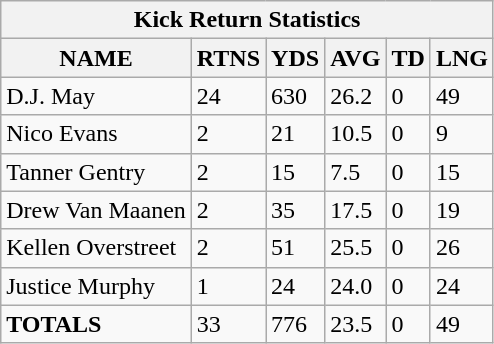<table class="wikitable sortable collapsible collapsed">
<tr>
<th colspan="8">Kick Return Statistics</th>
</tr>
<tr>
<th>NAME</th>
<th>RTNS</th>
<th>YDS</th>
<th>AVG</th>
<th>TD</th>
<th>LNG</th>
</tr>
<tr>
<td>D.J. May</td>
<td>24</td>
<td>630</td>
<td>26.2</td>
<td>0</td>
<td>49</td>
</tr>
<tr>
<td>Nico Evans</td>
<td>2</td>
<td>21</td>
<td>10.5</td>
<td>0</td>
<td>9</td>
</tr>
<tr>
<td>Tanner Gentry</td>
<td>2</td>
<td>15</td>
<td>7.5</td>
<td>0</td>
<td>15</td>
</tr>
<tr>
<td>Drew Van Maanen</td>
<td>2</td>
<td>35</td>
<td>17.5</td>
<td>0</td>
<td>19</td>
</tr>
<tr>
<td>Kellen Overstreet</td>
<td>2</td>
<td>51</td>
<td>25.5</td>
<td>0</td>
<td>26</td>
</tr>
<tr>
<td>Justice Murphy</td>
<td>1</td>
<td>24</td>
<td>24.0</td>
<td>0</td>
<td>24</td>
</tr>
<tr>
<td><strong>TOTALS</strong></td>
<td>33</td>
<td>776</td>
<td>23.5</td>
<td>0</td>
<td>49</td>
</tr>
</table>
